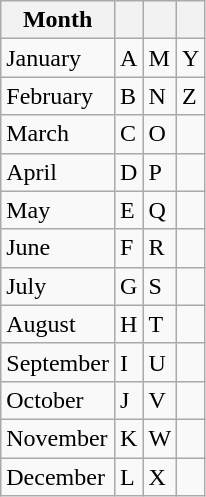<table class="wikitable">
<tr>
<th>Month</th>
<th></th>
<th></th>
<th></th>
</tr>
<tr>
<td>January</td>
<td>A</td>
<td>M</td>
<td>Y</td>
</tr>
<tr>
<td>February</td>
<td>B</td>
<td>N</td>
<td>Z</td>
</tr>
<tr>
<td>March</td>
<td>C</td>
<td>O</td>
<td></td>
</tr>
<tr>
<td>April</td>
<td>D</td>
<td>P</td>
<td></td>
</tr>
<tr>
<td>May</td>
<td>E</td>
<td>Q</td>
<td></td>
</tr>
<tr>
<td>June</td>
<td>F</td>
<td>R</td>
<td></td>
</tr>
<tr>
<td>July</td>
<td>G</td>
<td>S</td>
<td></td>
</tr>
<tr>
<td>August</td>
<td>H</td>
<td>T</td>
<td></td>
</tr>
<tr>
<td>September</td>
<td>I</td>
<td>U</td>
<td></td>
</tr>
<tr>
<td>October</td>
<td>J</td>
<td>V</td>
<td></td>
</tr>
<tr>
<td>November</td>
<td>K</td>
<td>W</td>
<td></td>
</tr>
<tr>
<td>December</td>
<td>L</td>
<td>X</td>
<td></td>
</tr>
</table>
